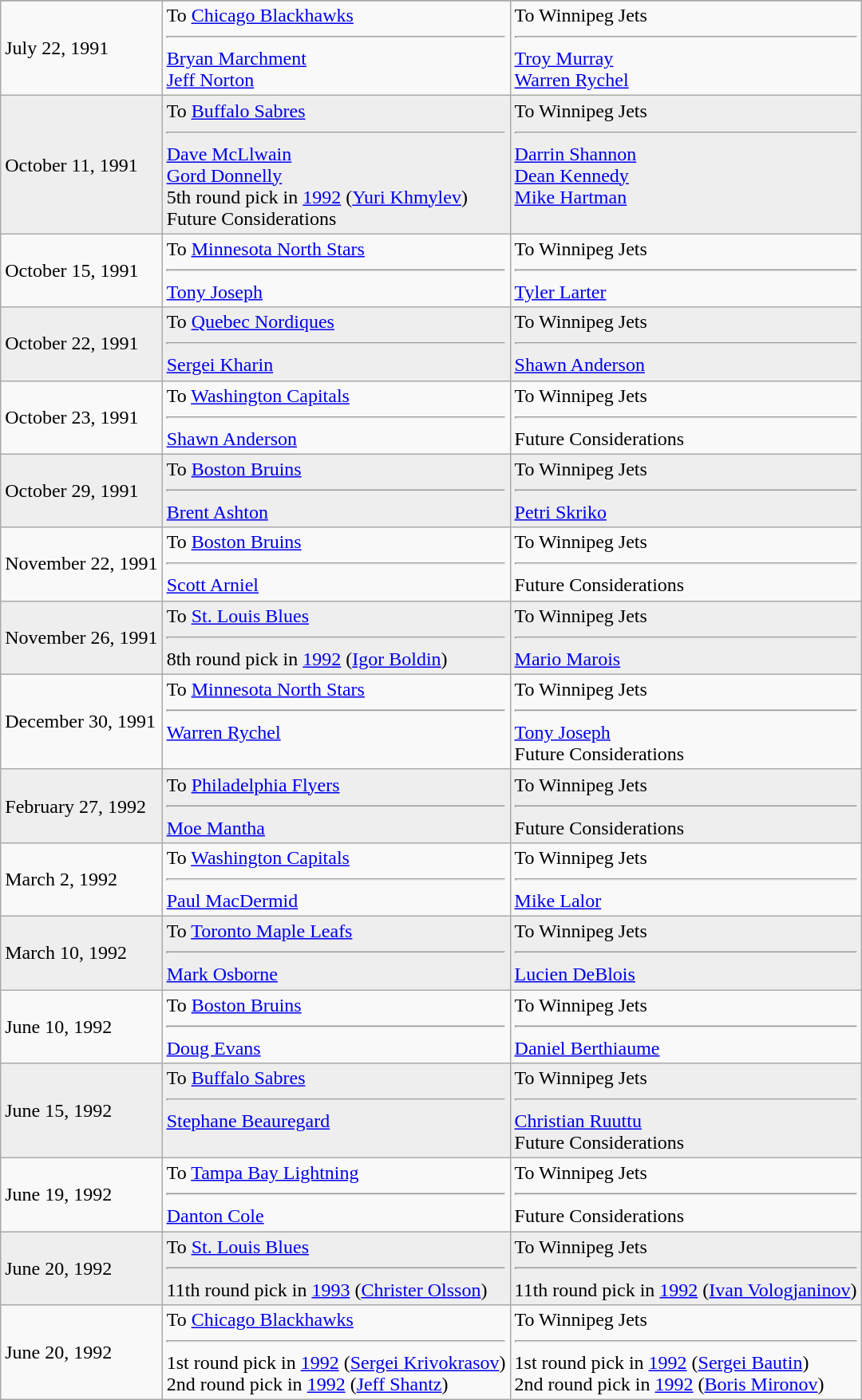<table class="wikitable">
<tr>
</tr>
<tr>
<td>July 22, 1991</td>
<td valign="top">To <a href='#'>Chicago Blackhawks</a><hr><a href='#'>Bryan Marchment</a> <br> <a href='#'>Jeff Norton</a></td>
<td valign="top">To Winnipeg Jets<hr><a href='#'>Troy Murray</a> <br> <a href='#'>Warren Rychel</a></td>
</tr>
<tr bgcolor="#eeeeee">
<td>October 11, 1991</td>
<td valign="top">To <a href='#'>Buffalo Sabres</a><hr><a href='#'>Dave McLlwain</a> <br> <a href='#'>Gord Donnelly</a> <br> 5th round pick in <a href='#'>1992</a> (<a href='#'>Yuri Khmylev</a>) <br> Future Considerations</td>
<td valign="top">To Winnipeg Jets<hr><a href='#'>Darrin Shannon</a> <br> <a href='#'>Dean Kennedy</a> <br> <a href='#'>Mike Hartman</a></td>
</tr>
<tr>
<td>October 15, 1991</td>
<td valign="top">To <a href='#'>Minnesota North Stars</a><hr><a href='#'>Tony Joseph</a></td>
<td valign="top">To Winnipeg Jets<hr><a href='#'>Tyler Larter</a></td>
</tr>
<tr bgcolor="#eeeeee">
<td>October 22, 1991</td>
<td valign="top">To <a href='#'>Quebec Nordiques</a><hr><a href='#'>Sergei Kharin</a></td>
<td valign="top">To Winnipeg Jets<hr><a href='#'>Shawn Anderson</a></td>
</tr>
<tr>
<td>October 23, 1991</td>
<td valign="top">To <a href='#'>Washington Capitals</a><hr><a href='#'>Shawn Anderson</a></td>
<td valign="top">To Winnipeg Jets<hr>Future Considerations</td>
</tr>
<tr bgcolor="#eeeeee">
<td>October 29, 1991</td>
<td valign="top">To <a href='#'>Boston Bruins</a><hr><a href='#'>Brent Ashton</a></td>
<td valign="top">To Winnipeg Jets<hr><a href='#'>Petri Skriko</a></td>
</tr>
<tr>
<td>November 22, 1991</td>
<td valign="top">To <a href='#'>Boston Bruins</a><hr><a href='#'>Scott Arniel</a></td>
<td valign="top">To Winnipeg Jets<hr>Future Considerations</td>
</tr>
<tr bgcolor="#eeeeee">
<td>November 26, 1991</td>
<td valign="top">To <a href='#'>St. Louis Blues</a><hr> 8th round pick in <a href='#'>1992</a> (<a href='#'>Igor Boldin</a>)</td>
<td valign="top">To Winnipeg Jets<hr><a href='#'>Mario Marois</a></td>
</tr>
<tr>
<td>December 30, 1991</td>
<td valign="top">To <a href='#'>Minnesota North Stars</a><hr><a href='#'>Warren Rychel</a></td>
<td valign="top">To Winnipeg Jets<hr><a href='#'>Tony Joseph</a> <br> Future Considerations</td>
</tr>
<tr bgcolor="#eeeeee">
<td>February 27, 1992</td>
<td valign="top">To <a href='#'>Philadelphia Flyers</a><hr><a href='#'>Moe Mantha</a></td>
<td valign="top">To Winnipeg Jets<hr>Future Considerations</td>
</tr>
<tr>
<td>March 2, 1992</td>
<td valign="top">To <a href='#'>Washington Capitals</a><hr><a href='#'>Paul MacDermid</a></td>
<td valign="top">To Winnipeg Jets<hr><a href='#'>Mike Lalor</a></td>
</tr>
<tr bgcolor="#eeeeee">
<td>March 10, 1992</td>
<td valign="top">To <a href='#'>Toronto Maple Leafs</a><hr><a href='#'>Mark Osborne</a></td>
<td valign="top">To Winnipeg Jets<hr><a href='#'>Lucien DeBlois</a></td>
</tr>
<tr>
<td>June 10, 1992</td>
<td valign="top">To <a href='#'>Boston Bruins</a><hr><a href='#'>Doug Evans</a></td>
<td valign="top">To Winnipeg Jets<hr><a href='#'>Daniel Berthiaume</a></td>
</tr>
<tr bgcolor="#eeeeee">
<td>June 15, 1992</td>
<td valign="top">To <a href='#'>Buffalo Sabres</a><hr><a href='#'>Stephane Beauregard</a></td>
<td valign="top">To Winnipeg Jets<hr><a href='#'>Christian Ruuttu</a> <br> Future Considerations</td>
</tr>
<tr>
<td>June 19, 1992</td>
<td valign="top">To <a href='#'>Tampa Bay Lightning</a><hr><a href='#'>Danton Cole</a></td>
<td valign="top">To Winnipeg Jets<hr>Future Considerations</td>
</tr>
<tr bgcolor="#eeeeee">
<td>June 20, 1992</td>
<td valign="top">To <a href='#'>St. Louis Blues</a><hr>11th round pick in <a href='#'>1993</a> (<a href='#'>Christer Olsson</a>)</td>
<td valign="top">To Winnipeg Jets<hr>11th round pick in <a href='#'>1992</a> (<a href='#'>Ivan Vologjaninov</a>)</td>
</tr>
<tr>
<td>June 20, 1992</td>
<td valign="top">To <a href='#'>Chicago Blackhawks</a><hr>1st round pick in <a href='#'>1992</a> (<a href='#'>Sergei Krivokrasov</a>) <br> 2nd round pick in <a href='#'>1992</a> (<a href='#'>Jeff Shantz</a>)</td>
<td valign="top">To Winnipeg Jets<hr>1st round pick in <a href='#'>1992</a> (<a href='#'>Sergei Bautin</a>) <br> 2nd round pick in <a href='#'>1992</a> (<a href='#'>Boris Mironov</a>)</td>
</tr>
</table>
